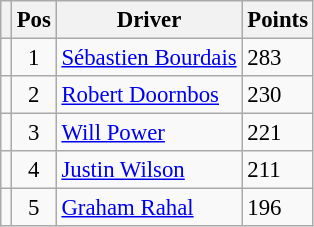<table class="wikitable" style="font-size: 95%;">
<tr>
<th></th>
<th>Pos</th>
<th>Driver</th>
<th>Points</th>
</tr>
<tr>
<td align="left"></td>
<td align="center">1</td>
<td> <a href='#'>Sébastien Bourdais</a></td>
<td align="left">283</td>
</tr>
<tr>
<td align="left"></td>
<td align="center">2</td>
<td> <a href='#'>Robert Doornbos</a></td>
<td align="left">230</td>
</tr>
<tr>
<td align="left"></td>
<td align="center">3</td>
<td> <a href='#'>Will Power</a></td>
<td align="left">221</td>
</tr>
<tr>
<td align="left"></td>
<td align="center">4</td>
<td> <a href='#'>Justin Wilson</a></td>
<td align="left">211</td>
</tr>
<tr>
<td align="left"></td>
<td align="center">5</td>
<td> <a href='#'>Graham Rahal</a></td>
<td align="left">196</td>
</tr>
</table>
